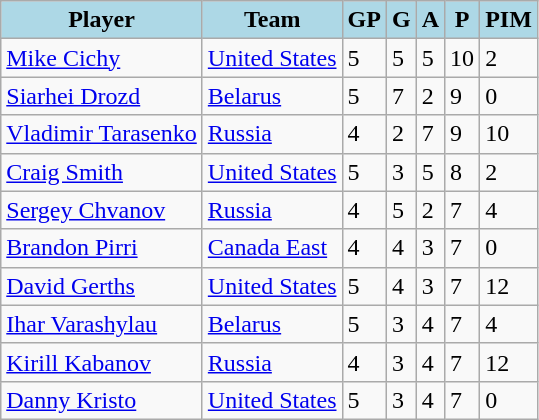<table class="wikitable">
<tr>
<th style="background:lightblue;">Player</th>
<th style="background:lightblue;">Team</th>
<th style="background:lightblue;">GP</th>
<th style="background:lightblue;">G</th>
<th style="background:lightblue;">A</th>
<th style="background:lightblue;">P</th>
<th style="background:lightblue;">PIM</th>
</tr>
<tr>
<td> <a href='#'>Mike Cichy</a></td>
<td><a href='#'>United States</a></td>
<td>5</td>
<td>5</td>
<td>5</td>
<td>10</td>
<td>2</td>
</tr>
<tr>
<td> <a href='#'>Siarhei Drozd</a></td>
<td><a href='#'>Belarus</a></td>
<td>5</td>
<td>7</td>
<td>2</td>
<td>9</td>
<td>0</td>
</tr>
<tr>
<td> <a href='#'>Vladimir Tarasenko</a></td>
<td><a href='#'>Russia</a></td>
<td>4</td>
<td>2</td>
<td>7</td>
<td>9</td>
<td>10</td>
</tr>
<tr>
<td> <a href='#'>Craig Smith</a></td>
<td><a href='#'>United States</a></td>
<td>5</td>
<td>3</td>
<td>5</td>
<td>8</td>
<td>2</td>
</tr>
<tr>
<td> <a href='#'>Sergey Chvanov</a></td>
<td><a href='#'>Russia</a></td>
<td>4</td>
<td>5</td>
<td>2</td>
<td>7</td>
<td>4</td>
</tr>
<tr>
<td> <a href='#'>Brandon Pirri</a></td>
<td><a href='#'>Canada East</a></td>
<td>4</td>
<td>4</td>
<td>3</td>
<td>7</td>
<td>0</td>
</tr>
<tr>
<td> <a href='#'>David Gerths</a></td>
<td><a href='#'>United States</a></td>
<td>5</td>
<td>4</td>
<td>3</td>
<td>7</td>
<td>12</td>
</tr>
<tr>
<td> <a href='#'>Ihar Varashylau</a></td>
<td><a href='#'>Belarus</a></td>
<td>5</td>
<td>3</td>
<td>4</td>
<td>7</td>
<td>4</td>
</tr>
<tr>
<td> <a href='#'>Kirill Kabanov</a></td>
<td><a href='#'>Russia</a></td>
<td>4</td>
<td>3</td>
<td>4</td>
<td>7</td>
<td>12</td>
</tr>
<tr>
<td> <a href='#'>Danny Kristo</a></td>
<td><a href='#'>United States</a></td>
<td>5</td>
<td>3</td>
<td>4</td>
<td>7</td>
<td>0</td>
</tr>
</table>
